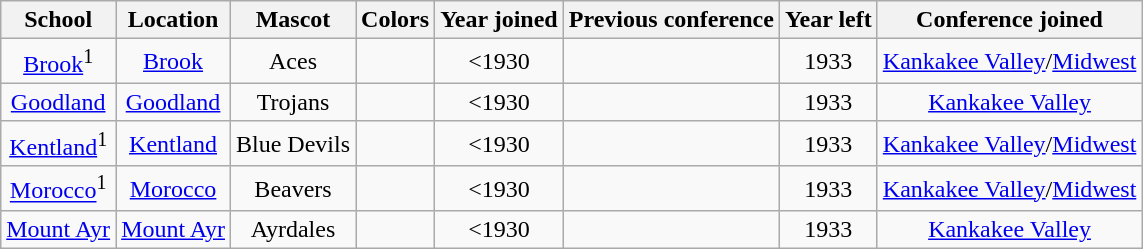<table class="wikitable" style="text-align:center;">
<tr>
<th>School</th>
<th>Location</th>
<th>Mascot</th>
<th>Colors</th>
<th>Year joined</th>
<th>Previous conference</th>
<th>Year left</th>
<th>Conference joined</th>
</tr>
<tr>
<td><a href='#'>Brook</a><sup>1</sup></td>
<td><a href='#'>Brook</a></td>
<td>Aces</td>
<td>  </td>
<td><1930</td>
<td></td>
<td>1933</td>
<td><a href='#'>Kankakee Valley</a>/<a href='#'>Midwest</a></td>
</tr>
<tr>
<td><a href='#'>Goodland</a></td>
<td><a href='#'>Goodland</a></td>
<td>Trojans</td>
<td> </td>
<td><1930</td>
<td></td>
<td>1933</td>
<td><a href='#'>Kankakee Valley</a></td>
</tr>
<tr>
<td><a href='#'>Kentland</a><sup>1</sup></td>
<td><a href='#'>Kentland</a></td>
<td>Blue Devils</td>
<td>  </td>
<td><1930</td>
<td></td>
<td>1933</td>
<td><a href='#'>Kankakee Valley</a>/<a href='#'>Midwest</a></td>
</tr>
<tr>
<td><a href='#'>Morocco</a><sup>1</sup></td>
<td><a href='#'>Morocco</a></td>
<td>Beavers</td>
<td> </td>
<td><1930</td>
<td></td>
<td>1933</td>
<td><a href='#'>Kankakee Valley</a>/<a href='#'>Midwest</a></td>
</tr>
<tr>
<td><a href='#'>Mount Ayr</a></td>
<td><a href='#'>Mount Ayr</a></td>
<td>Ayrdales</td>
<td> </td>
<td><1930</td>
<td></td>
<td>1933</td>
<td><a href='#'>Kankakee Valley</a></td>
</tr>
</table>
